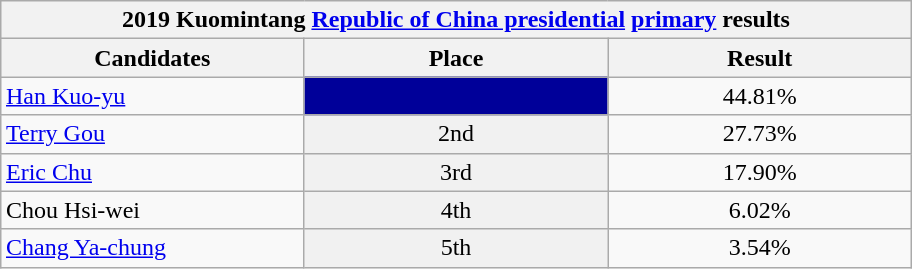<table class="wikitable collapsible" style="margin:1em auto;">
<tr>
<th colspan="5" width=600>2019 Kuomintang <a href='#'>Republic of China presidential</a> <a href='#'>primary</a> results</th>
</tr>
<tr>
<th width=80>Candidates</th>
<th width=80>Place</th>
<th width=80>Result</th>
</tr>
<tr>
<td><a href='#'>Han Kuo-yu</a></td>
<td style="background: #000099; text-align:center"><strong></strong></td>
<td style="text-align:center">44.81%</td>
</tr>
<tr>
<td><a href='#'>Terry Gou</a></td>
<td style="background: #f1f1f1; text-align:center">2nd</td>
<td style="text-align:center">27.73%</td>
</tr>
<tr>
<td><a href='#'>Eric Chu</a></td>
<td style="background: #f1f1f1; text-align:center">3rd</td>
<td style="text-align:center">17.90%</td>
</tr>
<tr>
<td>Chou Hsi-wei</td>
<td style="background: #f1f1f1; text-align:center">4th</td>
<td style="text-align:center">6.02%</td>
</tr>
<tr>
<td><a href='#'>Chang Ya-chung</a></td>
<td style="background: #f1f1f1; text-align:center">5th</td>
<td style="text-align:center">3.54%</td>
</tr>
</table>
